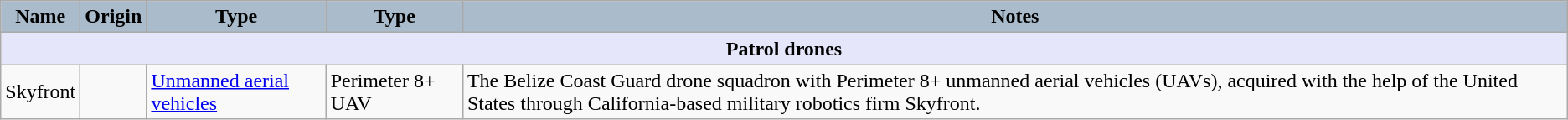<table class="wikitable">
<tr>
<th style="text-align:center; background:#aabccc;">Name</th>
<th style="text-align: center; background:#aabccc;">Origin</th>
<th style="text-align:l center! ; background:#aabccc;">Type</th>
<th style="text-align:l center; background:#aabccc;">Type</th>
<th style="text-align: center; background:#aabccc;">Notes</th>
</tr>
<tr>
<th style="align: center; background: lavender;" colspan="6">Patrol drones</th>
</tr>
<tr>
<td>Skyfront</td>
<td></td>
<td><a href='#'>Unmanned aerial vehicles</a></td>
<td>Perimeter 8+ UAV</td>
<td>The Belize Coast Guard  drone squadron with Perimeter 8+ unmanned aerial vehicles (UAVs), acquired with the help of the United States through California-based military robotics firm Skyfront. </td>
</tr>
</table>
